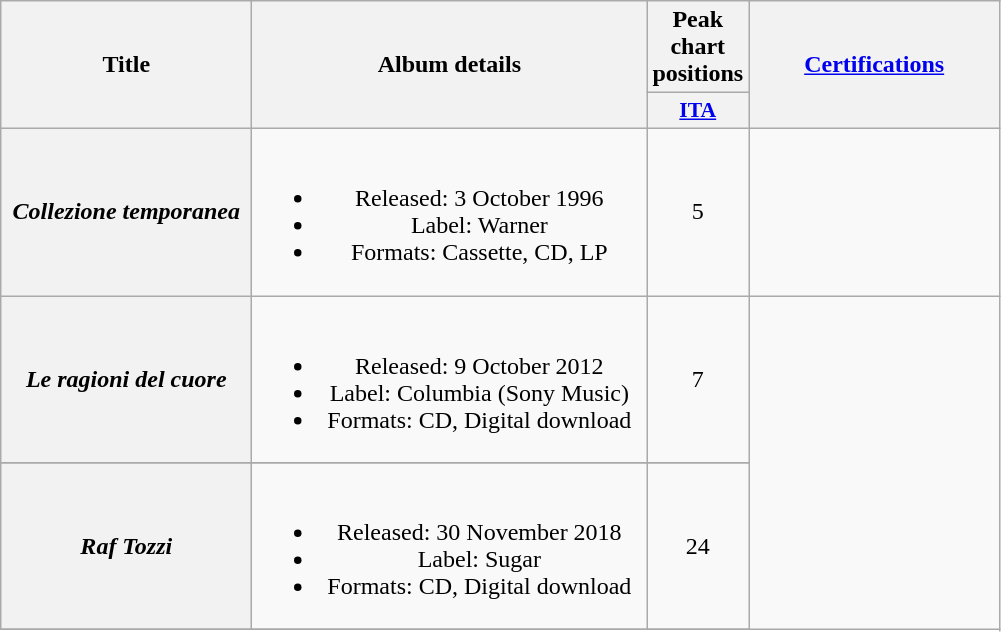<table class="wikitable plainrowheaders" style="text-align:center;" border="1">
<tr>
<th scope="col" rowspan="2" style="width:10em;">Title</th>
<th scope="col" rowspan="2" style="width:16em;">Album details</th>
<th scope="col" colspan="1">Peak chart positions</th>
<th scope="col" rowspan="2" style="width:10em;"><a href='#'>Certifications</a></th>
</tr>
<tr>
<th scope="col" style="width:3em;font-size:90%;"><a href='#'>ITA</a><br></th>
</tr>
<tr>
<th scope="row"><em>Collezione temporanea</em></th>
<td><br><ul><li>Released: 3 October 1996</li><li>Label: Warner</li><li>Formats: Cassette, CD, LP</li></ul></td>
<td>5</td>
<td></td>
</tr>
<tr>
<th scope="row"><em>Le ragioni del cuore</em></th>
<td><br><ul><li>Released: 9 October 2012</li><li>Label: Columbia (Sony Music)</li><li>Formats: CD, Digital download</li></ul></td>
<td>7</td>
</tr>
<tr>
</tr>
<tr>
<th scope="row"><em>Raf Tozzi</em></th>
<td><br><ul><li>Released: 30 November 2018</li><li>Label: Sugar</li><li>Formats: CD, Digital download</li></ul></td>
<td>24</td>
</tr>
<tr>
</tr>
</table>
